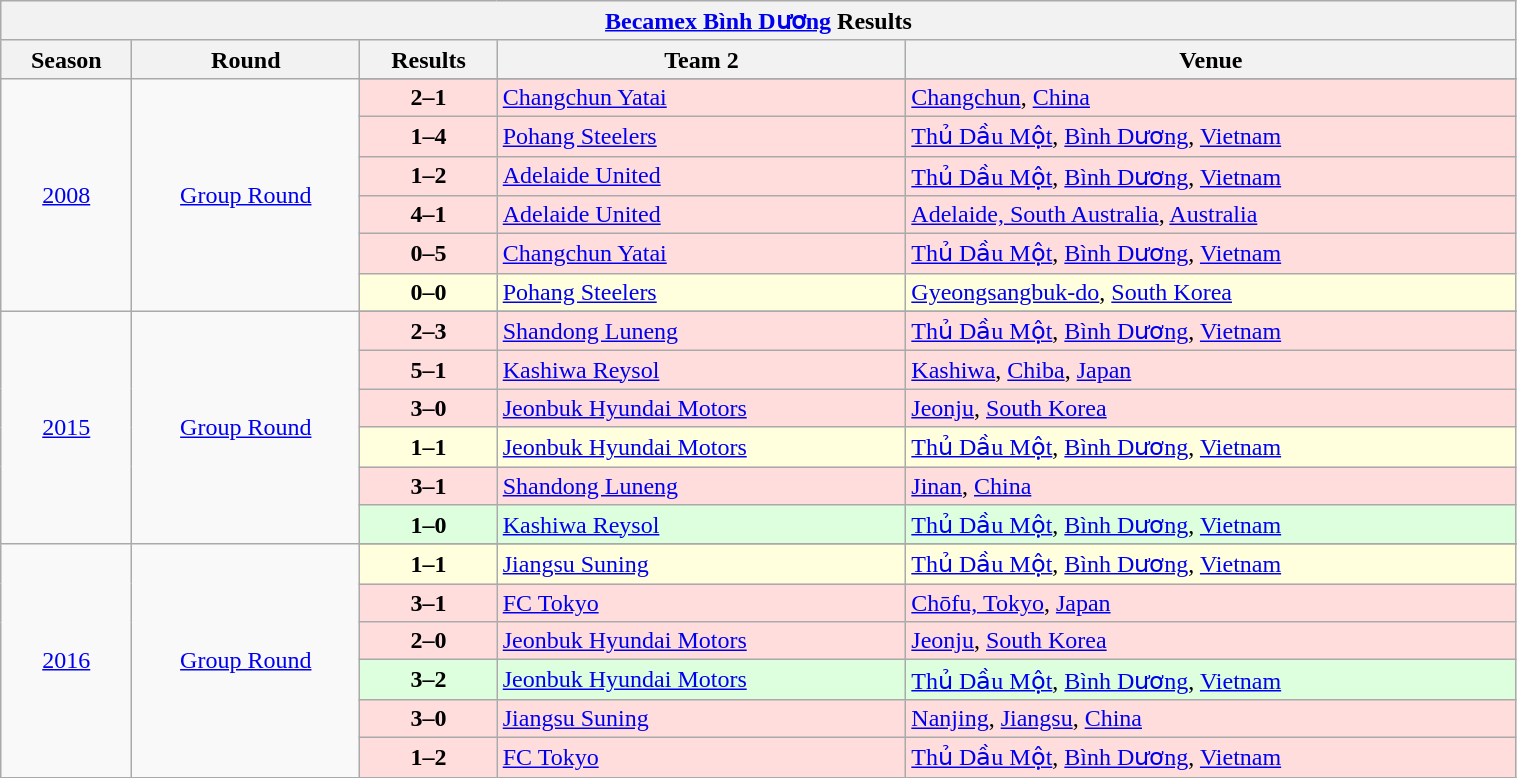<table width=80% class="wikitable sortable collapsible collapsed">
<tr>
<th colspan=6><a href='#'>Becamex Bình Dương</a> Results</th>
</tr>
<tr>
<th>Season</th>
<th>Round</th>
<th>Results</th>
<th>Team 2</th>
<th>Venue</th>
</tr>
<tr style="text-align:center;">
<td rowspan=7><a href='#'>2008</a></td>
<td rowspan=7><a href='#'>Group Round</a></td>
</tr>
<tr style="background:#ffdddd">
<td style="text-align:center;"><strong>2–1</strong></td>
<td> <a href='#'>Changchun Yatai</a></td>
<td> <a href='#'>Changchun</a>, <a href='#'>China</a></td>
</tr>
<tr style="background:#ffdddd">
<td style="text-align:center;"><strong>1–4</strong></td>
<td> <a href='#'>Pohang Steelers</a></td>
<td> <a href='#'>Thủ Dầu Một</a>, <a href='#'>Bình Dương</a>, <a href='#'>Vietnam</a></td>
</tr>
<tr style="background:#ffdddd">
<td style="text-align:center;"><strong>1–2</strong></td>
<td> <a href='#'>Adelaide United</a></td>
<td> <a href='#'>Thủ Dầu Một</a>, <a href='#'>Bình Dương</a>, <a href='#'>Vietnam</a></td>
</tr>
<tr style="background:#ffdddd">
<td style="text-align:center;"><strong>4–1</strong></td>
<td> <a href='#'>Adelaide United</a></td>
<td> <a href='#'>Adelaide, South Australia</a>, <a href='#'>Australia</a></td>
</tr>
<tr style="background:#ffdddd">
<td style="text-align:center;"><strong>0–5</strong></td>
<td> <a href='#'>Changchun Yatai</a></td>
<td> <a href='#'>Thủ Dầu Một</a>, <a href='#'>Bình Dương</a>, <a href='#'>Vietnam</a></td>
</tr>
<tr style="background:#ffffdd">
<td style="text-align:center;"><strong>0–0</strong></td>
<td> <a href='#'>Pohang Steelers</a></td>
<td> <a href='#'>Gyeongsangbuk-do</a>, <a href='#'>South Korea</a></td>
</tr>
<tr style="text-align:center;">
<td rowspan=7><a href='#'>2015</a></td>
<td rowspan=7><a href='#'>Group Round</a></td>
</tr>
<tr style="background:#ffdddd">
<td style="text-align:center;"><strong>2–3</strong></td>
<td> <a href='#'>Shandong Luneng</a></td>
<td> <a href='#'>Thủ Dầu Một</a>, <a href='#'>Bình Dương</a>, <a href='#'>Vietnam</a></td>
</tr>
<tr style="background:#ffdddd">
<td style="text-align:center;"><strong>5–1</strong></td>
<td> <a href='#'>Kashiwa Reysol</a></td>
<td>  <a href='#'>Kashiwa</a>, <a href='#'>Chiba</a>, <a href='#'>Japan</a></td>
</tr>
<tr style="background:#ffdddd">
<td style="text-align:center;"><strong>3–0</strong></td>
<td> <a href='#'>Jeonbuk Hyundai Motors</a></td>
<td> <a href='#'>Jeonju</a>, <a href='#'>South Korea</a></td>
</tr>
<tr style="background:#ffffdd">
<td style="text-align:center;"><strong>1–1</strong></td>
<td> <a href='#'>Jeonbuk Hyundai Motors</a></td>
<td> <a href='#'>Thủ Dầu Một</a>, <a href='#'>Bình Dương</a>, <a href='#'>Vietnam</a></td>
</tr>
<tr style="background:#ffdddd">
<td style="text-align:center;"><strong>3–1</strong></td>
<td> <a href='#'>Shandong Luneng</a></td>
<td> <a href='#'>Jinan</a>, <a href='#'>China</a></td>
</tr>
<tr style="background:#ddffdd">
<td style="text-align:center;"><strong>1–0</strong></td>
<td> <a href='#'>Kashiwa Reysol</a></td>
<td> <a href='#'>Thủ Dầu Một</a>, <a href='#'>Bình Dương</a>, <a href='#'>Vietnam</a></td>
</tr>
<tr style="text-align:center;">
<td rowspan=7><a href='#'>2016</a></td>
<td rowspan=7><a href='#'>Group Round</a></td>
</tr>
<tr style="background:#ffffdd">
<td style="text-align:center;"><strong>1–1</strong></td>
<td> <a href='#'>Jiangsu Suning</a></td>
<td> <a href='#'>Thủ Dầu Một</a>, <a href='#'>Bình Dương</a>, <a href='#'>Vietnam</a></td>
</tr>
<tr style="background:#ffdddd">
<td style="text-align:center;"><strong>3–1</strong></td>
<td> <a href='#'>FC Tokyo</a></td>
<td> <a href='#'>Chōfu, Tokyo</a>, <a href='#'>Japan</a></td>
</tr>
<tr style="background:#ffdddd">
<td style="text-align:center;"><strong>2–0</strong></td>
<td> <a href='#'>Jeonbuk Hyundai Motors</a></td>
<td> <a href='#'>Jeonju</a>, <a href='#'>South Korea</a></td>
</tr>
<tr style="background:#ddffdd">
<td style="text-align:center;"><strong>3–2</strong></td>
<td> <a href='#'>Jeonbuk Hyundai Motors</a></td>
<td> <a href='#'>Thủ Dầu Một</a>, <a href='#'>Bình Dương</a>, <a href='#'>Vietnam</a></td>
</tr>
<tr style="background:#ffdddd">
<td style="text-align:center;"><strong>3–0</strong></td>
<td> <a href='#'>Jiangsu Suning</a></td>
<td> <a href='#'>Nanjing</a>, <a href='#'>Jiangsu</a>, <a href='#'>China</a></td>
</tr>
<tr style="background:#ffdddd">
<td style="text-align:center;"><strong>1–2</strong></td>
<td> <a href='#'>FC Tokyo</a></td>
<td> <a href='#'>Thủ Dầu Một</a>, <a href='#'>Bình Dương</a>, <a href='#'>Vietnam</a></td>
</tr>
<tr>
</tr>
</table>
